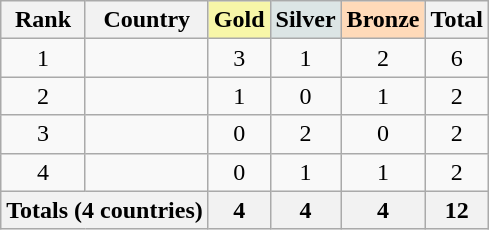<table class="wikitable sortable" style="text-align:center;">
<tr>
<th>Rank</th>
<th>Country</th>
<th style="background:#F7F6A8"> Gold</th>
<th style="background:#DCE5E5"> Silver</th>
<th style="background:#FFDAB9"> Bronze</th>
<th>Total</th>
</tr>
<tr>
<td>1</td>
<td style="text-align:left;"></td>
<td>3</td>
<td>1</td>
<td>2</td>
<td>6</td>
</tr>
<tr>
<td>2</td>
<td style="text-align:left;"></td>
<td>1</td>
<td>0</td>
<td>1</td>
<td>2</td>
</tr>
<tr>
<td>3</td>
<td style="text-align:left;"></td>
<td>0</td>
<td>2</td>
<td>0</td>
<td>2</td>
</tr>
<tr>
<td>4</td>
<td style="text-align:left;"></td>
<td>0</td>
<td>1</td>
<td>1</td>
<td>2</td>
</tr>
<tr>
<th colspan="2" style="text-align:left;">Totals (4 countries)</th>
<th>4</th>
<th>4</th>
<th>4</th>
<th>12</th>
</tr>
</table>
